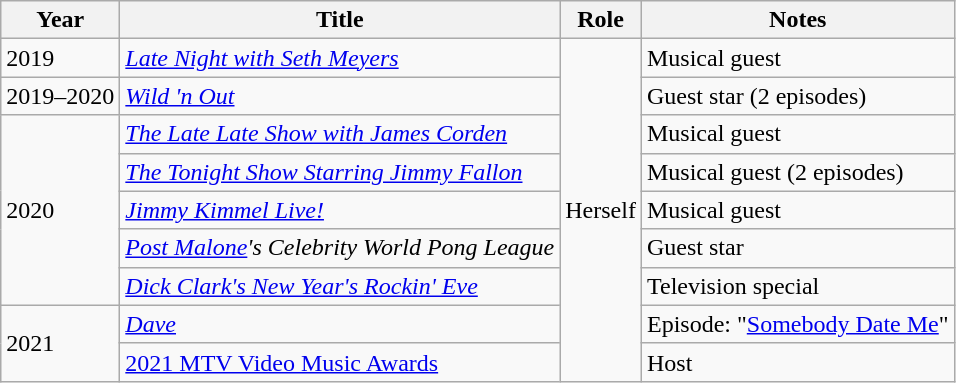<table class="wikitable sortable plainrowheaders">
<tr>
<th scope="col">Year</th>
<th scope="col">Title</th>
<th scope="col">Role</th>
<th class="unsortable" scope="col">Notes</th>
</tr>
<tr>
<td>2019</td>
<td><em><a href='#'>Late Night with Seth Meyers</a></em></td>
<td rowspan="9">Herself</td>
<td>Musical guest</td>
</tr>
<tr>
<td>2019–2020</td>
<td><em><a href='#'>Wild 'n Out</a></em></td>
<td>Guest star (2 episodes)</td>
</tr>
<tr>
<td rowspan="5">2020</td>
<td><em><a href='#'>The Late Late Show with James Corden</a></em></td>
<td>Musical guest</td>
</tr>
<tr>
<td><em><a href='#'>The Tonight Show Starring Jimmy Fallon</a></em></td>
<td>Musical guest (2 episodes)</td>
</tr>
<tr>
<td><em><a href='#'>Jimmy Kimmel Live!</a></em></td>
<td>Musical guest</td>
</tr>
<tr>
<td><em><a href='#'>Post Malone</a>'s Celebrity World Pong League</em></td>
<td>Guest star</td>
</tr>
<tr>
<td><em><a href='#'>Dick Clark's New Year's Rockin' Eve</a></em></td>
<td>Television special</td>
</tr>
<tr>
<td rowspan="2">2021</td>
<td><em><a href='#'>Dave</a></em></td>
<td>Episode: "<a href='#'>Somebody Date Me</a>"</td>
</tr>
<tr>
<td><a href='#'>2021 MTV Video Music Awards</a></td>
<td>Host</td>
</tr>
</table>
